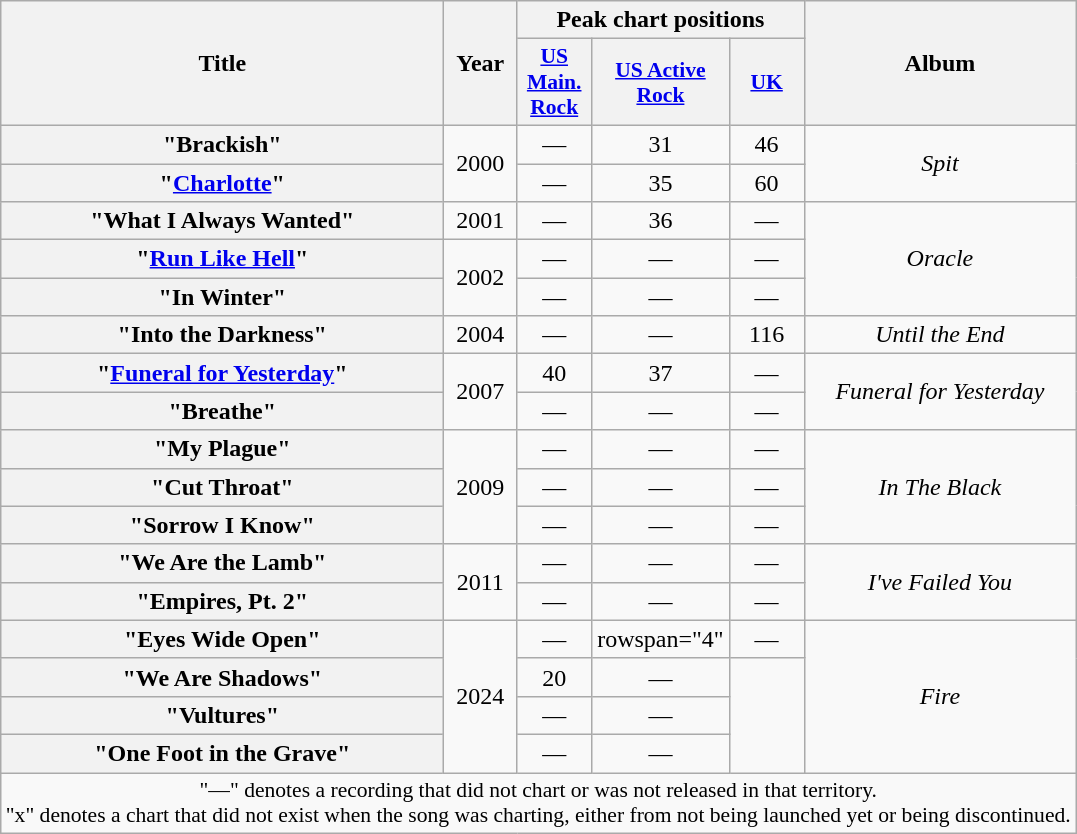<table class="wikitable plainrowheaders" style="text-align:center;">
<tr>
<th scope="col" rowspan="2" style="width:18em;">Title</th>
<th scope="col" rowspan="2">Year</th>
<th scope="col" colspan="3">Peak chart positions</th>
<th scope="col" rowspan="2">Album</th>
</tr>
<tr>
<th scope="col" style="width:3em;font-size:90%;"><a href='#'>US<br>Main. Rock</a><br></th>
<th scope="col" style="width:3em;font-size:90%;"><a href='#'>US Active Rock</a><br></th>
<th scope="col" style="width:3em;font-size:90%;"><a href='#'>UK</a><br></th>
</tr>
<tr>
<th scope="row">"Brackish"</th>
<td rowspan="2">2000</td>
<td>—</td>
<td>31</td>
<td>46</td>
<td rowspan="2"><em>Spit</em></td>
</tr>
<tr>
<th scope="row">"<a href='#'>Charlotte</a>"</th>
<td>—</td>
<td>35</td>
<td>60</td>
</tr>
<tr>
<th scope="row">"What I Always Wanted"</th>
<td>2001</td>
<td>—</td>
<td>36</td>
<td>—</td>
<td rowspan="3"><em>Oracle</em></td>
</tr>
<tr>
<th scope="row">"<a href='#'>Run Like Hell</a>"</th>
<td rowspan="2">2002</td>
<td>—</td>
<td>—</td>
<td>—</td>
</tr>
<tr>
<th scope="row">"In Winter"</th>
<td>—</td>
<td>—</td>
<td>—</td>
</tr>
<tr>
<th scope="row">"Into the Darkness"</th>
<td>2004</td>
<td>—</td>
<td>—</td>
<td>116</td>
<td><em>Until the End</em></td>
</tr>
<tr>
<th scope="row">"<a href='#'>Funeral for Yesterday</a>"</th>
<td rowspan="2">2007</td>
<td>40</td>
<td>37</td>
<td>—</td>
<td rowspan="2"><em>Funeral for Yesterday</em></td>
</tr>
<tr>
<th scope="row">"Breathe"</th>
<td>—</td>
<td>—</td>
<td>—</td>
</tr>
<tr>
<th scope="row">"My Plague"</th>
<td rowspan="3">2009</td>
<td>—</td>
<td>—</td>
<td>—</td>
<td rowspan="3"><em>In The Black</em></td>
</tr>
<tr>
<th scope="row">"Cut Throat"</th>
<td>—</td>
<td>—</td>
<td>—</td>
</tr>
<tr>
<th scope="row">"Sorrow I Know"</th>
<td>—</td>
<td>—</td>
<td>—</td>
</tr>
<tr>
<th scope="row">"We Are the Lamb"</th>
<td rowspan="2">2011</td>
<td>—</td>
<td>—</td>
<td>—</td>
<td rowspan="2"><em>I've Failed You</em></td>
</tr>
<tr>
<th scope="row">"Empires, Pt. 2"</th>
<td>—</td>
<td>—</td>
<td>—</td>
</tr>
<tr>
<th scope="row">"Eyes Wide Open"</th>
<td rowspan="4">2024</td>
<td>—</td>
<td>rowspan="4" </td>
<td>—</td>
<td rowspan="4"><em>Fire</em></td>
</tr>
<tr>
<th scope="row">"We Are Shadows"</th>
<td>20</td>
<td>—</td>
</tr>
<tr>
<th scope="row">"Vultures"</th>
<td>—</td>
<td>—</td>
</tr>
<tr>
<th scope="row">"One Foot in the Grave"</th>
<td>—</td>
<td>—</td>
</tr>
<tr>
<td colspan="7" style="font-size:90%">"—" denotes a recording that did not chart or was not released in that territory.<br>"x" denotes a chart that did not exist when the song was charting, either from not being launched yet or being discontinued.</td>
</tr>
</table>
